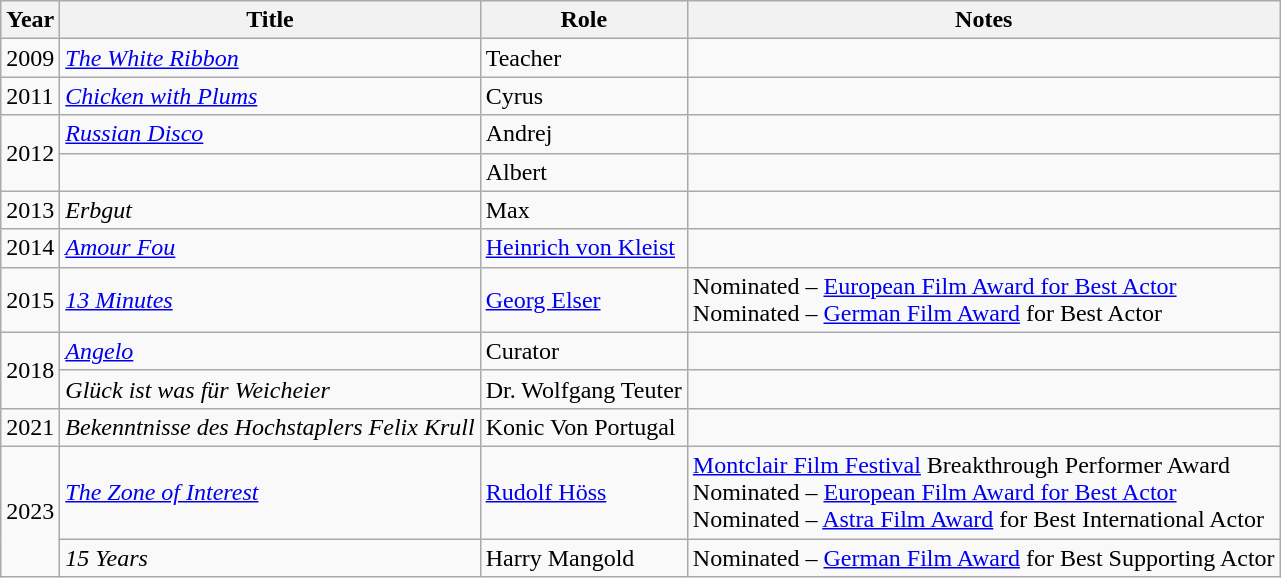<table class="wikitable sortable">
<tr>
<th>Year</th>
<th>Title</th>
<th>Role</th>
<th class="unsortable">Notes</th>
</tr>
<tr>
<td>2009</td>
<td><em><a href='#'>The White Ribbon</a></em></td>
<td>Teacher</td>
<td></td>
</tr>
<tr>
<td>2011</td>
<td><em><a href='#'>Chicken with Plums</a></em></td>
<td>Cyrus</td>
<td></td>
</tr>
<tr>
<td rowspan="2">2012</td>
<td><em><a href='#'>Russian Disco</a></em></td>
<td>Andrej</td>
<td></td>
</tr>
<tr>
<td><em></em></td>
<td>Albert</td>
<td></td>
</tr>
<tr>
<td>2013</td>
<td><em>Erbgut</em></td>
<td>Max</td>
<td></td>
</tr>
<tr>
<td>2014</td>
<td><em><a href='#'>Amour Fou</a></em></td>
<td><a href='#'>Heinrich von Kleist</a></td>
<td></td>
</tr>
<tr>
<td>2015</td>
<td><em><a href='#'>13 Minutes</a></em></td>
<td><a href='#'>Georg Elser</a></td>
<td>Nominated – <a href='#'>European Film Award for Best Actor</a><br>Nominated – <a href='#'>German Film Award</a> for Best Actor</td>
</tr>
<tr>
<td rowspan="2">2018</td>
<td><em><a href='#'>Angelo</a></em></td>
<td>Curator</td>
<td></td>
</tr>
<tr>
<td><em>Glück ist was für Weicheier</em></td>
<td>Dr. Wolfgang Teuter</td>
<td></td>
</tr>
<tr>
<td>2021</td>
<td><em>Bekenntnisse des Hochstaplers Felix Krull</em></td>
<td>Konic Von Portugal</td>
<td></td>
</tr>
<tr>
<td rowspan="2">2023</td>
<td><em><a href='#'>The Zone of Interest</a></em></td>
<td><a href='#'>Rudolf Höss</a></td>
<td><a href='#'>Montclair Film Festival</a> Breakthrough Performer Award<br>Nominated – <a href='#'>European Film Award for Best Actor</a><br>Nominated – <a href='#'>Astra Film Award</a> for Best International Actor </td>
</tr>
<tr>
<td><em>15 Years</em></td>
<td>Harry Mangold</td>
<td>Nominated – <a href='#'>German Film Award</a> for Best Supporting Actor</td>
</tr>
</table>
